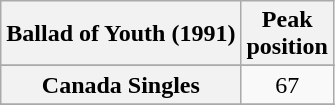<table class="wikitable sortable plainrowheaders" style="text-align:center">
<tr>
<th>Ballad of Youth (1991)</th>
<th>Peak<br>position</th>
</tr>
<tr>
</tr>
<tr>
<th scope="row">Canada Singles</th>
<td>67</td>
</tr>
<tr>
</tr>
<tr>
</tr>
<tr>
</tr>
</table>
